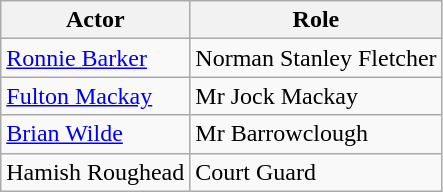<table class="wikitable">
<tr>
<th>Actor</th>
<th>Role</th>
</tr>
<tr>
<td><a href='#'>Ronnie Barker</a></td>
<td>Norman Stanley Fletcher</td>
</tr>
<tr>
<td><a href='#'>Fulton Mackay</a></td>
<td>Mr Jock Mackay</td>
</tr>
<tr>
<td><a href='#'>Brian Wilde</a></td>
<td>Mr Barrowclough</td>
</tr>
<tr>
<td>Hamish Roughead</td>
<td>Court Guard</td>
</tr>
</table>
